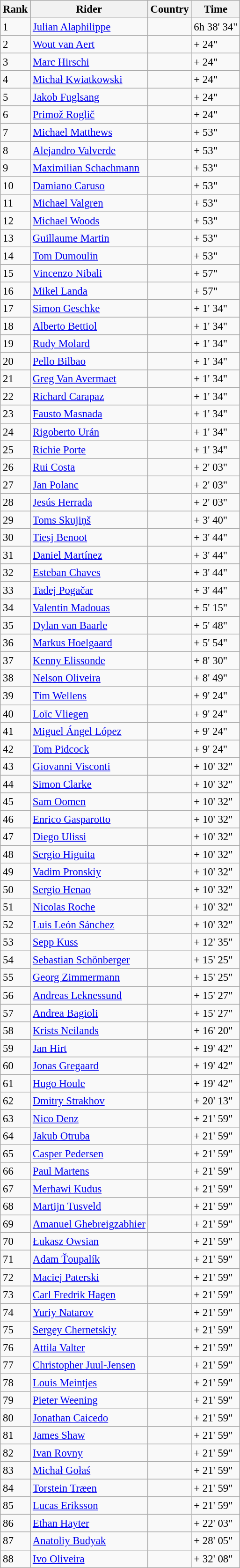<table class="wikitable sortable" style="font-size:95%; text-align:left;">
<tr>
<th>Rank</th>
<th>Rider</th>
<th>Country</th>
<th>Time</th>
</tr>
<tr>
<td>1</td>
<td><a href='#'>Julian Alaphilippe</a></td>
<td></td>
<td>6h 38' 34"</td>
</tr>
<tr>
<td>2</td>
<td><a href='#'>Wout van Aert</a></td>
<td></td>
<td>+ 24"</td>
</tr>
<tr>
<td>3</td>
<td><a href='#'>Marc Hirschi</a></td>
<td></td>
<td>+ 24"</td>
</tr>
<tr>
<td>4</td>
<td><a href='#'>Michał Kwiatkowski</a></td>
<td></td>
<td>+ 24"</td>
</tr>
<tr>
<td>5</td>
<td><a href='#'>Jakob Fuglsang</a></td>
<td></td>
<td>+ 24"</td>
</tr>
<tr>
<td>6</td>
<td><a href='#'>Primož Roglič</a></td>
<td></td>
<td>+ 24"</td>
</tr>
<tr>
<td>7</td>
<td><a href='#'>Michael Matthews</a></td>
<td></td>
<td>+ 53"</td>
</tr>
<tr>
<td>8</td>
<td><a href='#'>Alejandro Valverde</a></td>
<td></td>
<td>+ 53"</td>
</tr>
<tr>
<td>9</td>
<td><a href='#'>Maximilian Schachmann</a></td>
<td></td>
<td>+ 53"</td>
</tr>
<tr>
<td>10</td>
<td><a href='#'>Damiano Caruso</a></td>
<td></td>
<td>+ 53"</td>
</tr>
<tr>
<td>11</td>
<td><a href='#'>Michael Valgren</a></td>
<td></td>
<td>+ 53"</td>
</tr>
<tr>
<td>12</td>
<td><a href='#'>Michael Woods</a></td>
<td></td>
<td>+ 53"</td>
</tr>
<tr>
<td>13</td>
<td><a href='#'>Guillaume Martin</a></td>
<td></td>
<td>+ 53"</td>
</tr>
<tr>
<td>14</td>
<td><a href='#'>Tom Dumoulin</a></td>
<td></td>
<td>+ 53"</td>
</tr>
<tr>
<td>15</td>
<td><a href='#'>Vincenzo Nibali</a></td>
<td></td>
<td>+ 57"</td>
</tr>
<tr>
<td>16</td>
<td><a href='#'>Mikel Landa</a></td>
<td></td>
<td>+ 57"</td>
</tr>
<tr>
<td>17</td>
<td><a href='#'>Simon Geschke</a></td>
<td></td>
<td>+ 1' 34"</td>
</tr>
<tr>
<td>18</td>
<td><a href='#'>Alberto Bettiol</a></td>
<td></td>
<td>+ 1' 34"</td>
</tr>
<tr>
<td>19</td>
<td><a href='#'>Rudy Molard</a></td>
<td></td>
<td>+ 1' 34"</td>
</tr>
<tr>
<td>20</td>
<td><a href='#'>Pello Bilbao</a></td>
<td></td>
<td>+ 1' 34"</td>
</tr>
<tr>
<td>21</td>
<td><a href='#'>Greg Van Avermaet</a></td>
<td></td>
<td>+ 1' 34"</td>
</tr>
<tr>
<td>22</td>
<td><a href='#'>Richard Carapaz</a></td>
<td></td>
<td>+ 1' 34"</td>
</tr>
<tr>
<td>23</td>
<td><a href='#'>Fausto Masnada</a></td>
<td></td>
<td>+ 1' 34"</td>
</tr>
<tr>
<td>24</td>
<td><a href='#'>Rigoberto Urán</a></td>
<td></td>
<td>+ 1' 34"</td>
</tr>
<tr>
<td>25</td>
<td><a href='#'>Richie Porte</a></td>
<td></td>
<td>+ 1' 34"</td>
</tr>
<tr>
<td>26</td>
<td><a href='#'>Rui Costa</a></td>
<td></td>
<td>+ 2' 03"</td>
</tr>
<tr>
<td>27</td>
<td><a href='#'>Jan Polanc</a></td>
<td></td>
<td>+ 2' 03"</td>
</tr>
<tr>
<td>28</td>
<td><a href='#'>Jesús Herrada</a></td>
<td></td>
<td>+ 2' 03"</td>
</tr>
<tr>
<td>29</td>
<td><a href='#'>Toms Skujiņš</a></td>
<td></td>
<td>+ 3' 40"</td>
</tr>
<tr>
<td>30</td>
<td><a href='#'>Tiesj Benoot</a></td>
<td></td>
<td>+ 3' 44"</td>
</tr>
<tr>
<td>31</td>
<td><a href='#'>Daniel Martínez</a></td>
<td></td>
<td>+ 3' 44"</td>
</tr>
<tr>
<td>32</td>
<td><a href='#'>Esteban Chaves</a></td>
<td></td>
<td>+ 3' 44"</td>
</tr>
<tr>
<td>33</td>
<td><a href='#'>Tadej Pogačar</a></td>
<td></td>
<td>+ 3' 44"</td>
</tr>
<tr>
<td>34</td>
<td><a href='#'>Valentin Madouas</a></td>
<td></td>
<td>+ 5' 15"</td>
</tr>
<tr>
<td>35</td>
<td><a href='#'>Dylan van Baarle</a></td>
<td></td>
<td>+ 5' 48"</td>
</tr>
<tr>
<td>36</td>
<td><a href='#'>Markus Hoelgaard</a></td>
<td></td>
<td>+ 5' 54"</td>
</tr>
<tr>
<td>37</td>
<td><a href='#'>Kenny Elissonde</a></td>
<td></td>
<td>+ 8' 30"</td>
</tr>
<tr>
<td>38</td>
<td><a href='#'>Nelson Oliveira</a></td>
<td></td>
<td>+ 8' 49"</td>
</tr>
<tr>
<td>39</td>
<td><a href='#'>Tim Wellens</a></td>
<td></td>
<td>+ 9' 24"</td>
</tr>
<tr>
<td>40</td>
<td><a href='#'>Loïc Vliegen</a></td>
<td></td>
<td>+ 9' 24"</td>
</tr>
<tr>
<td>41</td>
<td><a href='#'>Miguel Ángel López</a></td>
<td></td>
<td>+ 9' 24"</td>
</tr>
<tr>
<td>42</td>
<td><a href='#'>Tom Pidcock</a></td>
<td></td>
<td>+ 9' 24"</td>
</tr>
<tr>
<td>43</td>
<td><a href='#'>Giovanni Visconti</a></td>
<td></td>
<td>+ 10' 32"</td>
</tr>
<tr>
<td>44</td>
<td><a href='#'>Simon Clarke</a></td>
<td></td>
<td>+ 10' 32"</td>
</tr>
<tr>
<td>45</td>
<td><a href='#'>Sam Oomen</a></td>
<td></td>
<td>+ 10' 32"</td>
</tr>
<tr>
<td>46</td>
<td><a href='#'>Enrico Gasparotto</a></td>
<td></td>
<td>+ 10' 32"</td>
</tr>
<tr>
<td>47</td>
<td><a href='#'>Diego Ulissi</a></td>
<td></td>
<td>+ 10' 32"</td>
</tr>
<tr>
<td>48</td>
<td><a href='#'>Sergio Higuita</a></td>
<td></td>
<td>+ 10' 32"</td>
</tr>
<tr>
<td>49</td>
<td><a href='#'>Vadim Pronskiy</a></td>
<td></td>
<td>+ 10' 32"</td>
</tr>
<tr>
<td>50</td>
<td><a href='#'>Sergio Henao</a></td>
<td></td>
<td>+ 10' 32"</td>
</tr>
<tr>
<td>51</td>
<td><a href='#'>Nicolas Roche</a></td>
<td></td>
<td>+ 10' 32"</td>
</tr>
<tr>
<td>52</td>
<td><a href='#'>Luis León Sánchez</a></td>
<td></td>
<td>+ 10' 32"</td>
</tr>
<tr>
<td>53</td>
<td><a href='#'>Sepp Kuss</a></td>
<td></td>
<td>+ 12' 35"</td>
</tr>
<tr>
<td>54</td>
<td><a href='#'>Sebastian Schönberger</a></td>
<td></td>
<td>+ 15' 25"</td>
</tr>
<tr>
<td>55</td>
<td><a href='#'>Georg Zimmermann</a></td>
<td></td>
<td>+ 15' 25"</td>
</tr>
<tr>
<td>56</td>
<td><a href='#'>Andreas Leknessund</a></td>
<td></td>
<td>+ 15' 27"</td>
</tr>
<tr>
<td>57</td>
<td><a href='#'>Andrea Bagioli</a></td>
<td></td>
<td>+ 15' 27"</td>
</tr>
<tr>
<td>58</td>
<td><a href='#'>Krists Neilands</a></td>
<td></td>
<td>+ 16' 20"</td>
</tr>
<tr>
<td>59</td>
<td><a href='#'>Jan Hirt</a></td>
<td></td>
<td>+ 19' 42"</td>
</tr>
<tr>
<td>60</td>
<td><a href='#'>Jonas Gregaard</a></td>
<td></td>
<td>+ 19' 42"</td>
</tr>
<tr>
<td>61</td>
<td><a href='#'>Hugo Houle</a></td>
<td></td>
<td>+ 19' 42"</td>
</tr>
<tr>
<td>62</td>
<td><a href='#'>Dmitry Strakhov</a></td>
<td></td>
<td>+ 20' 13"</td>
</tr>
<tr>
<td>63</td>
<td><a href='#'>Nico Denz</a></td>
<td></td>
<td>+ 21' 59"</td>
</tr>
<tr>
<td>64</td>
<td><a href='#'>Jakub Otruba</a></td>
<td></td>
<td>+ 21' 59"</td>
</tr>
<tr>
<td>65</td>
<td><a href='#'>Casper Pedersen</a></td>
<td></td>
<td>+ 21' 59"</td>
</tr>
<tr>
<td>66</td>
<td><a href='#'>Paul Martens</a></td>
<td></td>
<td>+ 21' 59"</td>
</tr>
<tr>
<td>67</td>
<td><a href='#'>Merhawi Kudus</a></td>
<td></td>
<td>+ 21' 59"</td>
</tr>
<tr>
<td>68</td>
<td><a href='#'>Martijn Tusveld</a></td>
<td></td>
<td>+ 21' 59"</td>
</tr>
<tr>
<td>69</td>
<td><a href='#'>Amanuel Ghebreigzabhier</a></td>
<td></td>
<td>+ 21' 59"</td>
</tr>
<tr>
<td>70</td>
<td><a href='#'>Łukasz Owsian</a></td>
<td></td>
<td>+ 21' 59"</td>
</tr>
<tr>
<td>71</td>
<td><a href='#'>Adam Ťoupalík</a></td>
<td></td>
<td>+ 21' 59"</td>
</tr>
<tr>
<td>72</td>
<td><a href='#'>Maciej Paterski</a></td>
<td></td>
<td>+ 21' 59"</td>
</tr>
<tr>
<td>73</td>
<td><a href='#'>Carl Fredrik Hagen</a></td>
<td></td>
<td>+ 21' 59"</td>
</tr>
<tr>
<td>74</td>
<td><a href='#'>Yuriy Natarov</a></td>
<td></td>
<td>+ 21' 59"</td>
</tr>
<tr>
<td>75</td>
<td><a href='#'>Sergey Chernetskiy</a></td>
<td></td>
<td>+ 21' 59"</td>
</tr>
<tr>
<td>76</td>
<td><a href='#'>Attila Valter</a></td>
<td></td>
<td>+ 21' 59"</td>
</tr>
<tr>
<td>77</td>
<td><a href='#'>Christopher Juul-Jensen</a></td>
<td></td>
<td>+ 21' 59"</td>
</tr>
<tr>
<td>78</td>
<td><a href='#'>Louis Meintjes</a></td>
<td></td>
<td>+ 21' 59"</td>
</tr>
<tr>
<td>79</td>
<td><a href='#'>Pieter Weening</a></td>
<td></td>
<td>+ 21' 59"</td>
</tr>
<tr>
<td>80</td>
<td><a href='#'>Jonathan Caicedo</a></td>
<td></td>
<td>+ 21' 59"</td>
</tr>
<tr>
<td>81</td>
<td><a href='#'>James Shaw</a></td>
<td></td>
<td>+ 21' 59"</td>
</tr>
<tr>
<td>82</td>
<td><a href='#'>Ivan Rovny</a></td>
<td></td>
<td>+ 21' 59"</td>
</tr>
<tr>
<td>83</td>
<td><a href='#'>Michał Gołaś</a></td>
<td></td>
<td>+ 21' 59"</td>
</tr>
<tr>
<td>84</td>
<td><a href='#'>Torstein Træen</a></td>
<td></td>
<td>+ 21' 59"</td>
</tr>
<tr>
<td>85</td>
<td><a href='#'>Lucas Eriksson</a></td>
<td></td>
<td>+ 21' 59"</td>
</tr>
<tr>
<td>86</td>
<td><a href='#'>Ethan Hayter</a></td>
<td></td>
<td>+ 22' 03"</td>
</tr>
<tr>
<td>87</td>
<td><a href='#'>Anatoliy Budyak</a></td>
<td></td>
<td>+ 28' 05"</td>
</tr>
<tr>
<td>88</td>
<td><a href='#'>Ivo Oliveira</a></td>
<td></td>
<td>+ 32' 08"</td>
</tr>
</table>
